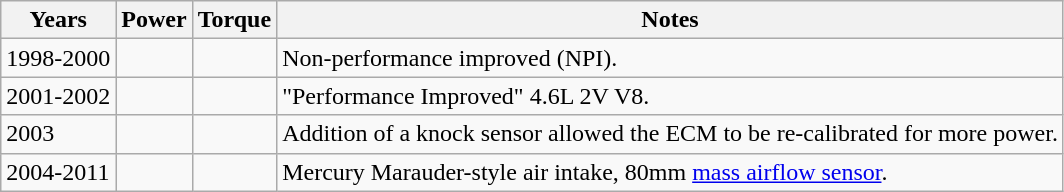<table class="wikitable">
<tr>
<th>Years</th>
<th>Power</th>
<th>Torque</th>
<th>Notes</th>
</tr>
<tr>
<td>1998-2000</td>
<td></td>
<td></td>
<td>Non-performance improved (NPI).</td>
</tr>
<tr>
<td>2001-2002</td>
<td></td>
<td></td>
<td>"Performance Improved" 4.6L 2V V8.</td>
</tr>
<tr>
<td>2003</td>
<td></td>
<td></td>
<td>Addition of a knock sensor allowed the ECM to be re-calibrated for more power.</td>
</tr>
<tr>
<td>2004-2011</td>
<td></td>
<td></td>
<td>Mercury Marauder-style air intake, 80mm <a href='#'>mass airflow sensor</a>.</td>
</tr>
</table>
